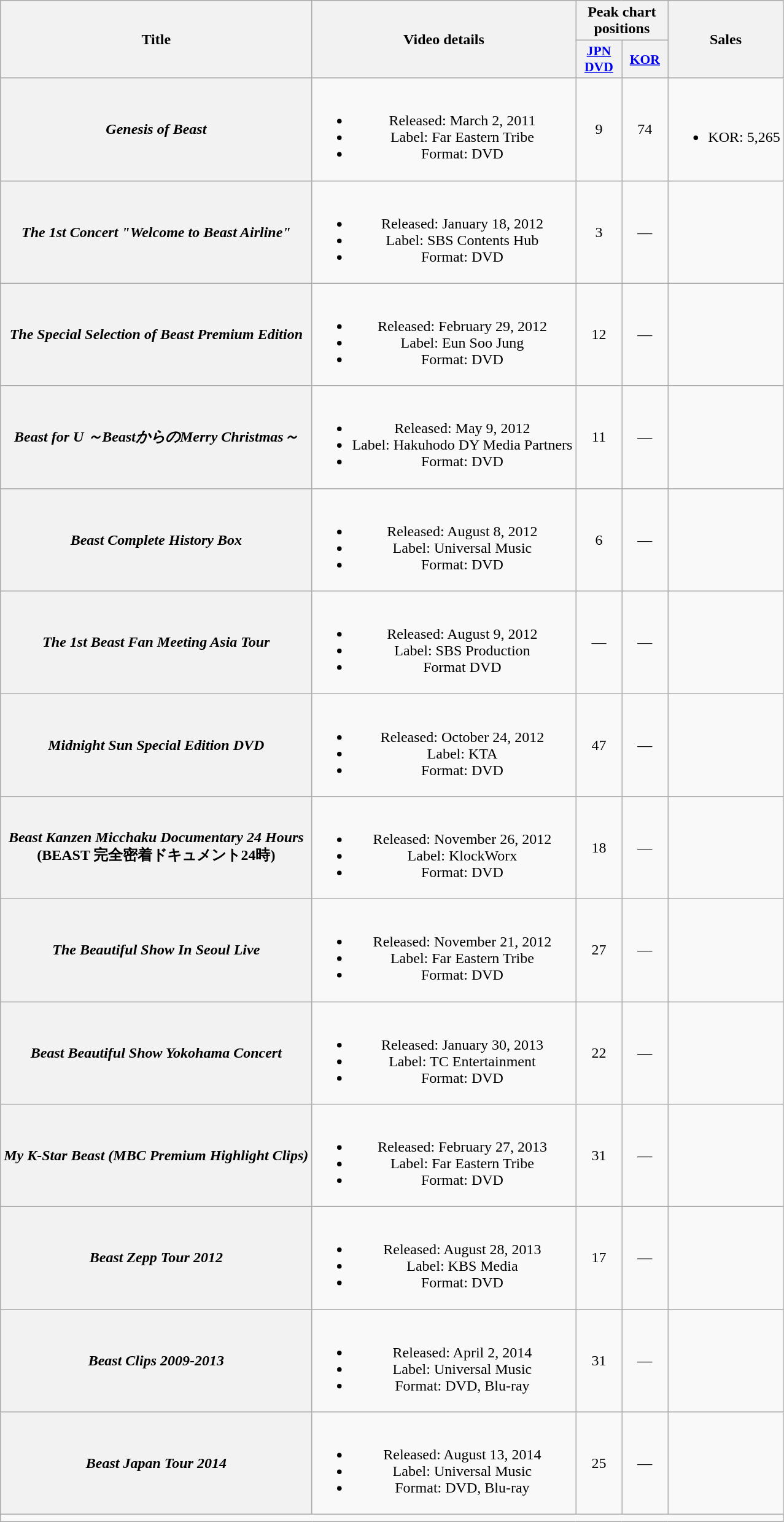<table class="wikitable plainrowheaders" style="text-align:center;">
<tr>
<th rowspan="2">Title</th>
<th rowspan="2">Video details</th>
<th colspan="2">Peak chart positions</th>
<th rowspan="2">Sales</th>
</tr>
<tr>
<th scope="col" style="width:3em;font-size:90%;"><a href='#'>JPN<br>DVD</a><br></th>
<th scope="col" style="width:3em;font-size:90%;"><a href='#'>KOR</a><br></th>
</tr>
<tr>
<th scope="row"><em>Genesis of Beast</em></th>
<td><br><ul><li>Released: March 2, 2011 </li><li>Label: Far Eastern Tribe</li><li>Format: DVD</li></ul></td>
<td>9</td>
<td>74</td>
<td><br><ul><li>KOR: 5,265</li></ul></td>
</tr>
<tr>
<th scope="row"><em>The 1st Concert "Welcome to Beast Airline"</em></th>
<td><br><ul><li>Released: January 18, 2012 </li><li>Label: SBS Contents Hub</li><li>Format: DVD</li></ul></td>
<td>3</td>
<td>—</td>
<td></td>
</tr>
<tr>
<th scope="row"><em>The Special Selection of Beast Premium Edition</em></th>
<td><br><ul><li>Released: February 29, 2012 </li><li>Label: Eun Soo Jung</li><li>Format: DVD</li></ul></td>
<td>12</td>
<td>—</td>
<td></td>
</tr>
<tr>
<th scope="row"><em>Beast for U ～BeastからのMerry Christmas～</em></th>
<td><br><ul><li>Released: May 9, 2012 </li><li>Label: Hakuhodo DY Media Partners</li><li>Format: DVD</li></ul></td>
<td>11</td>
<td>—</td>
<td></td>
</tr>
<tr>
<th scope="row"><em>Beast Complete History Box</em></th>
<td><br><ul><li>Released: August 8, 2012 </li><li>Label: Universal Music</li><li>Format: DVD</li></ul></td>
<td>6</td>
<td>—</td>
<td></td>
</tr>
<tr>
<th scope="row"><em>The 1st Beast Fan Meeting Asia Tour</em></th>
<td><br><ul><li>Released: August 9, 2012 </li><li>Label: SBS Production</li><li>Format DVD</li></ul></td>
<td>—</td>
<td>—</td>
<td></td>
</tr>
<tr>
<th scope="row"><em>Midnight Sun Special Edition DVD</em></th>
<td><br><ul><li>Released: October 24, 2012 </li><li>Label: KTA</li><li>Format: DVD</li></ul></td>
<td>47</td>
<td>—</td>
<td></td>
</tr>
<tr>
<th scope="row"><em>Beast Kanzen Micchaku Documentary 24 Hours</em><br>(BEAST 完全密着ドキュメント24時)</th>
<td><br><ul><li>Released: November 26, 2012 </li><li>Label: KlockWorx</li><li>Format: DVD</li></ul></td>
<td>18</td>
<td>—</td>
<td></td>
</tr>
<tr>
<th scope="row"><em>The Beautiful Show In Seoul Live</em></th>
<td><br><ul><li>Released: November 21, 2012 </li><li>Label: Far Eastern Tribe</li><li>Format: DVD</li></ul></td>
<td>27</td>
<td>—</td>
<td></td>
</tr>
<tr>
<th scope="row"><em>Beast Beautiful Show Yokohama Concert</em></th>
<td><br><ul><li>Released: January 30, 2013 </li><li>Label: TC Entertainment</li><li>Format: DVD</li></ul></td>
<td>22</td>
<td>—</td>
<td></td>
</tr>
<tr>
<th scope="row"><em>My K-Star Beast (MBC Premium Highlight Clips)</em></th>
<td><br><ul><li>Released: February 27, 2013 </li><li>Label: Far Eastern Tribe</li><li>Format: DVD</li></ul></td>
<td>31</td>
<td>—</td>
<td></td>
</tr>
<tr>
<th scope="row"><em>Beast Zepp Tour 2012</em></th>
<td><br><ul><li>Released: August 28, 2013 </li><li>Label: KBS Media</li><li>Format: DVD</li></ul></td>
<td>17</td>
<td>—</td>
<td></td>
</tr>
<tr>
<th scope="row"><em>Beast Clips 2009-2013</em></th>
<td><br><ul><li>Released: April 2, 2014 </li><li>Label: Universal Music</li><li>Format: DVD, Blu-ray</li></ul></td>
<td>31</td>
<td>—</td>
<td></td>
</tr>
<tr>
<th scope="row"><em>Beast Japan Tour 2014</em></th>
<td><br><ul><li>Released: August 13, 2014 </li><li>Label: Universal Music</li><li>Format: DVD, Blu-ray</li></ul></td>
<td>25</td>
<td>—</td>
<td></td>
</tr>
<tr>
<td colspan="5"></td>
</tr>
</table>
